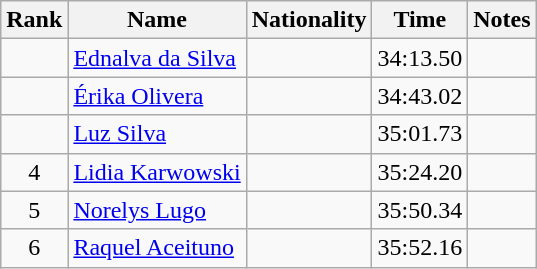<table class="wikitable sortable" style="text-align:center">
<tr>
<th>Rank</th>
<th>Name</th>
<th>Nationality</th>
<th>Time</th>
<th>Notes</th>
</tr>
<tr>
<td></td>
<td align=left><a href='#'>Ednalva da Silva</a></td>
<td align=left></td>
<td>34:13.50</td>
<td></td>
</tr>
<tr>
<td></td>
<td align=left><a href='#'>Érika Olivera</a></td>
<td align=left></td>
<td>34:43.02</td>
<td></td>
</tr>
<tr>
<td></td>
<td align=left><a href='#'>Luz Silva</a></td>
<td align=left></td>
<td>35:01.73</td>
<td></td>
</tr>
<tr>
<td>4</td>
<td align=left><a href='#'>Lidia Karwowski</a></td>
<td align=left></td>
<td>35:24.20</td>
<td></td>
</tr>
<tr>
<td>5</td>
<td align=left><a href='#'>Norelys Lugo</a></td>
<td align=left></td>
<td>35:50.34</td>
<td></td>
</tr>
<tr>
<td>6</td>
<td align=left><a href='#'>Raquel Aceituno</a></td>
<td align=left></td>
<td>35:52.16</td>
<td></td>
</tr>
</table>
